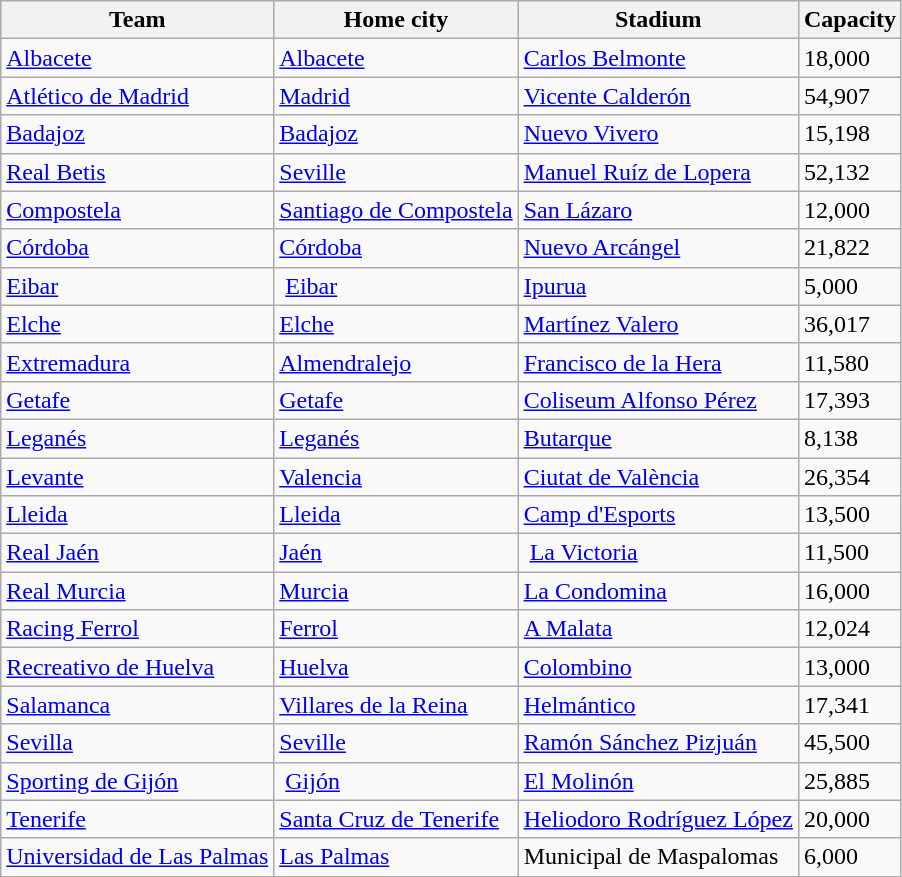<table class="wikitable sortable">
<tr>
<th>Team</th>
<th>Home city</th>
<th>Stadium</th>
<th>Capacity</th>
</tr>
<tr>
<td><a href='#'>Albacete</a></td>
<td><a href='#'>Albacete</a></td>
<td><a href='#'>Carlos Belmonte</a></td>
<td>18,000</td>
</tr>
<tr>
<td><a href='#'>Atlético de Madrid</a></td>
<td><a href='#'>Madrid</a></td>
<td><a href='#'>Vicente Calderón</a></td>
<td>54,907</td>
</tr>
<tr>
<td><a href='#'>Badajoz</a></td>
<td><a href='#'>Badajoz</a></td>
<td><a href='#'>Nuevo Vivero</a></td>
<td>15,198</td>
</tr>
<tr>
<td><a href='#'>Real Betis</a></td>
<td><a href='#'>Seville</a></td>
<td><a href='#'>Manuel Ruíz de Lopera</a></td>
<td>52,132</td>
</tr>
<tr>
<td><a href='#'>Compostela</a></td>
<td><a href='#'>Santiago de Compostela</a></td>
<td><a href='#'>San Lázaro</a></td>
<td>12,000</td>
</tr>
<tr>
<td><a href='#'>Córdoba</a></td>
<td><a href='#'>Córdoba</a></td>
<td><a href='#'>Nuevo Arcángel</a></td>
<td>21,822</td>
</tr>
<tr>
<td><a href='#'>Eibar</a></td>
<td> <a href='#'>Eibar</a></td>
<td><a href='#'>Ipurua</a></td>
<td>5,000</td>
</tr>
<tr>
<td><a href='#'>Elche</a></td>
<td><a href='#'>Elche</a></td>
<td><a href='#'>Martínez Valero</a></td>
<td>36,017</td>
</tr>
<tr>
<td><a href='#'>Extremadura</a></td>
<td><a href='#'>Almendralejo</a></td>
<td><a href='#'>Francisco de la Hera</a></td>
<td>11,580</td>
</tr>
<tr>
<td><a href='#'>Getafe</a></td>
<td><a href='#'>Getafe</a></td>
<td><a href='#'>Coliseum Alfonso Pérez</a></td>
<td>17,393</td>
</tr>
<tr>
<td><a href='#'>Leganés</a></td>
<td><a href='#'>Leganés</a></td>
<td><a href='#'>Butarque</a></td>
<td>8,138</td>
</tr>
<tr>
<td><a href='#'>Levante</a></td>
<td><a href='#'>Valencia</a></td>
<td><a href='#'>Ciutat de València</a></td>
<td>26,354</td>
</tr>
<tr>
<td><a href='#'>Lleida</a></td>
<td><a href='#'>Lleida</a></td>
<td><a href='#'>Camp d'Esports</a></td>
<td>13,500</td>
</tr>
<tr>
<td><a href='#'>Real Jaén</a></td>
<td><a href='#'>Jaén</a></td>
<td> <a href='#'>La Victoria</a></td>
<td>11,500</td>
</tr>
<tr>
<td><a href='#'>Real Murcia</a></td>
<td><a href='#'>Murcia</a></td>
<td><a href='#'>La Condomina</a></td>
<td>16,000</td>
</tr>
<tr>
<td><a href='#'>Racing Ferrol</a></td>
<td><a href='#'>Ferrol</a></td>
<td><a href='#'>A Malata</a></td>
<td>12,024</td>
</tr>
<tr>
<td><a href='#'>Recreativo de Huelva</a></td>
<td><a href='#'>Huelva</a></td>
<td><a href='#'>Colombino</a></td>
<td>13,000</td>
</tr>
<tr>
<td><a href='#'>Salamanca</a></td>
<td><a href='#'>Villares de la Reina</a></td>
<td><a href='#'>Helmántico</a></td>
<td>17,341</td>
</tr>
<tr>
<td><a href='#'>Sevilla</a></td>
<td><a href='#'>Seville</a></td>
<td><a href='#'>Ramón Sánchez Pizjuán</a></td>
<td>45,500</td>
</tr>
<tr>
<td><a href='#'>Sporting de Gijón</a></td>
<td> <a href='#'>Gijón</a></td>
<td><a href='#'>El Molinón</a></td>
<td>25,885</td>
</tr>
<tr>
<td><a href='#'>Tenerife</a></td>
<td><a href='#'>Santa Cruz de Tenerife</a></td>
<td><a href='#'>Heliodoro Rodríguez López</a></td>
<td>20,000</td>
</tr>
<tr>
<td><a href='#'>Universidad de Las Palmas</a></td>
<td><a href='#'>Las Palmas</a></td>
<td>Municipal de Maspalomas</td>
<td>6,000</td>
</tr>
</table>
